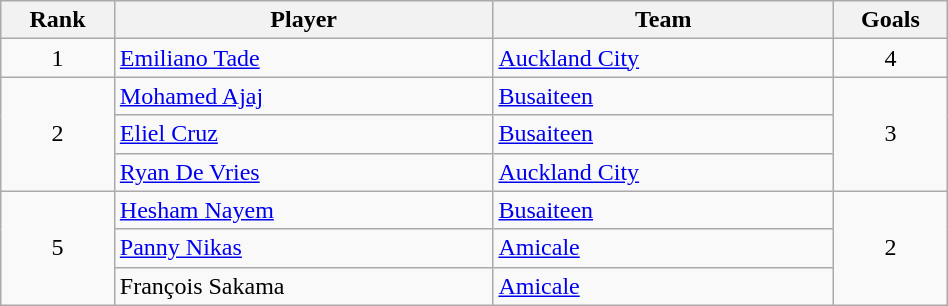<table class="wikitable" style="text-align:center; width:50%;">
<tr>
<th style="width:12%;">Rank</th>
<th style="width:40%;">Player</th>
<th style="width:36%;">Team</th>
<th style="width:12%;">Goals</th>
</tr>
<tr>
<td>1</td>
<td align=left> <a href='#'>Emiliano Tade</a></td>
<td align=left> <a href='#'>Auckland City</a></td>
<td>4</td>
</tr>
<tr>
<td rowspan=3>2</td>
<td align=left> <a href='#'>Mohamed Ajaj</a></td>
<td align=left> <a href='#'>Busaiteen</a></td>
<td rowspan=3>3</td>
</tr>
<tr>
<td align=left> <a href='#'>Eliel Cruz</a></td>
<td align=left> <a href='#'>Busaiteen</a></td>
</tr>
<tr>
<td align=left> <a href='#'>Ryan De Vries</a></td>
<td align=left> <a href='#'>Auckland City</a></td>
</tr>
<tr>
<td rowspan=3>5</td>
<td align=left> <a href='#'>Hesham Nayem</a></td>
<td align=left> <a href='#'>Busaiteen</a></td>
<td rowspan=3>2</td>
</tr>
<tr>
<td align=left> <a href='#'>Panny Nikas</a></td>
<td align=left> <a href='#'>Amicale</a></td>
</tr>
<tr>
<td align=left> François Sakama</td>
<td align=left> <a href='#'>Amicale</a></td>
</tr>
</table>
